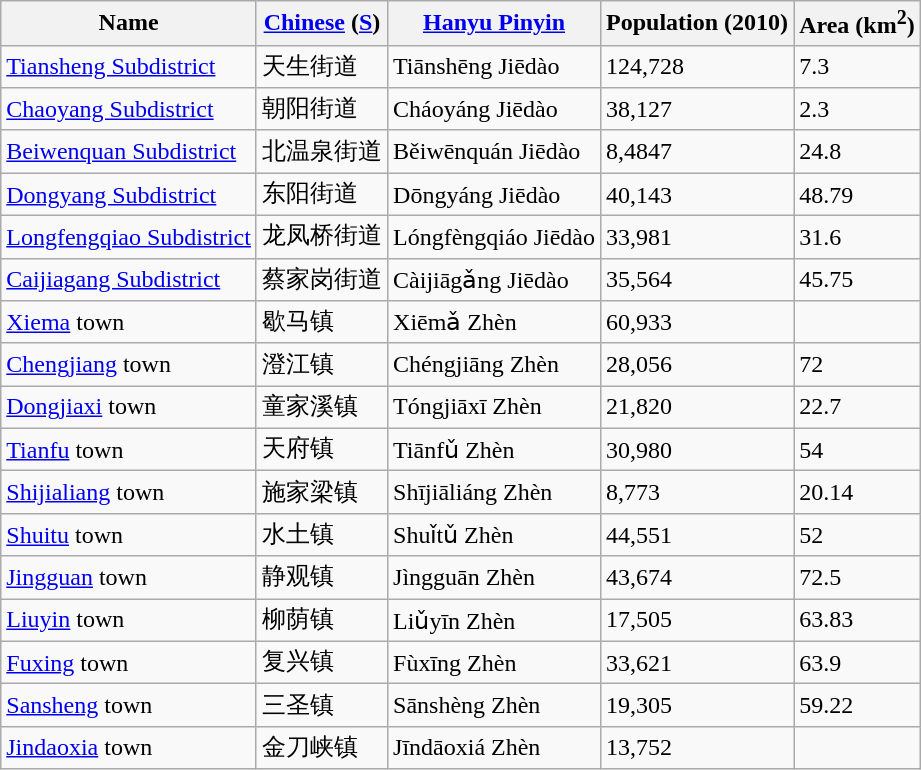<table class="wikitable">
<tr>
<th>Name</th>
<th><a href='#'>Chinese</a> (<a href='#'>S</a>)</th>
<th><a href='#'>Hanyu Pinyin</a></th>
<th>Population (2010)</th>
<th>Area (km<sup>2</sup>)</th>
</tr>
<tr>
<td><a href='#'>Tiansheng Subdistrict</a></td>
<td>天生街道</td>
<td>Tiānshēng Jiēdào</td>
<td>124,728</td>
<td>7.3</td>
</tr>
<tr>
<td><a href='#'>Chaoyang Subdistrict</a></td>
<td>朝阳街道</td>
<td>Cháoyáng Jiēdào</td>
<td>38,127</td>
<td>2.3</td>
</tr>
<tr>
<td><a href='#'>Beiwenquan Subdistrict</a></td>
<td>北温泉街道</td>
<td>Běiwēnquán Jiēdào</td>
<td>8,4847</td>
<td>24.8</td>
</tr>
<tr>
<td><a href='#'>Dongyang Subdistrict</a></td>
<td>东阳街道</td>
<td>Dōngyáng Jiēdào</td>
<td>40,143</td>
<td>48.79</td>
</tr>
<tr>
<td><a href='#'>Longfengqiao Subdistrict</a></td>
<td>龙凤桥街道</td>
<td>Lóngfèngqiáo Jiēdào</td>
<td>33,981</td>
<td>31.6</td>
</tr>
<tr>
<td><a href='#'>Caijiagang Subdistrict</a></td>
<td>蔡家岗街道</td>
<td>Càijiāgǎng Jiēdào</td>
<td>35,564</td>
<td>45.75</td>
</tr>
<tr>
<td><a href='#'>Xiema</a> town</td>
<td>歇马镇</td>
<td>Xiēmǎ Zhèn</td>
<td>60,933</td>
<td></td>
</tr>
<tr>
<td><a href='#'>Chengjiang</a> town</td>
<td>澄江镇</td>
<td>Chéngjiāng Zhèn</td>
<td>28,056</td>
<td>72</td>
</tr>
<tr>
<td><a href='#'>Dongjiaxi</a> town</td>
<td>童家溪镇</td>
<td>Tóngjiāxī Zhèn</td>
<td>21,820</td>
<td>22.7</td>
</tr>
<tr>
<td><a href='#'>Tianfu</a> town</td>
<td>天府镇</td>
<td>Tiānfǔ Zhèn</td>
<td>30,980</td>
<td>54</td>
</tr>
<tr>
<td><a href='#'>Shijialiang</a> town</td>
<td>施家梁镇</td>
<td>Shījiāliáng Zhèn</td>
<td>8,773</td>
<td>20.14</td>
</tr>
<tr>
<td><a href='#'>Shuitu</a> town</td>
<td>水土镇</td>
<td>Shuǐtǔ Zhèn</td>
<td>44,551</td>
<td>52</td>
</tr>
<tr>
<td><a href='#'>Jingguan</a> town</td>
<td>静观镇</td>
<td>Jìngguān Zhèn</td>
<td>43,674</td>
<td>72.5</td>
</tr>
<tr>
<td><a href='#'>Liuyin</a> town</td>
<td>柳荫镇</td>
<td>Liǔyīn Zhèn</td>
<td>17,505</td>
<td>63.83</td>
</tr>
<tr>
<td><a href='#'>Fuxing</a> town</td>
<td>复兴镇</td>
<td>Fùxīng Zhèn</td>
<td>33,621</td>
<td>63.9</td>
</tr>
<tr>
<td><a href='#'>Sansheng</a> town</td>
<td>三圣镇</td>
<td>Sānshèng Zhèn</td>
<td>19,305</td>
<td>59.22</td>
</tr>
<tr>
<td><a href='#'>Jindaoxia</a> town</td>
<td>金刀峡镇</td>
<td>Jīndāoxiá Zhèn</td>
<td>13,752</td>
<td></td>
</tr>
</table>
